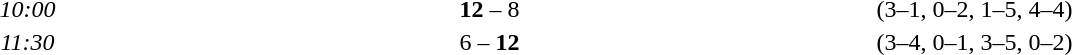<table style="text-align:center">
<tr>
<th width=100></th>
<th width=200></th>
<th width=100></th>
<th width=200></th>
</tr>
<tr>
<td><em>10:00</em></td>
<td align=right><strong></strong></td>
<td><strong>12</strong> – 8</td>
<td align=left></td>
<td>(3–1, 0–2, 1–5, 4–4)</td>
</tr>
<tr>
<td><em>11:30</em></td>
<td align=right></td>
<td>6 – <strong>12</strong></td>
<td align=left><strong></strong></td>
<td>(3–4, 0–1, 3–5, 0–2)</td>
</tr>
</table>
